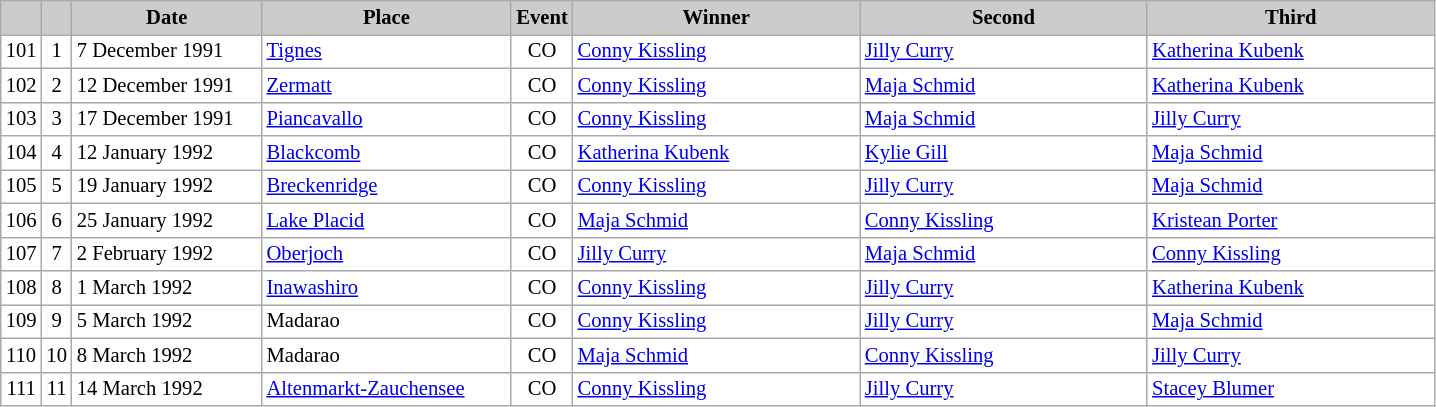<table class="wikitable plainrowheaders" style="background:#fff; font-size:86%; line-height:16px; border:grey solid 1px; border-collapse:collapse;">
<tr style="background:#ccc; text-align:center;">
<th scope="col" style="background:#ccc; width=20 px;"></th>
<th scope="col" style="background:#ccc; width=30 px;"></th>
<th scope="col" style="background:#ccc; width:120px;">Date</th>
<th scope="col" style="background:#ccc; width:160px;">Place</th>
<th scope="col" style="background:#ccc; width:15px;">Event</th>
<th scope="col" style="background:#ccc; width:185px;">Winner</th>
<th scope="col" style="background:#ccc; width:185px;">Second</th>
<th scope="col" style="background:#ccc; width:185px;">Third</th>
</tr>
<tr>
<td align=center>101</td>
<td align=center>1</td>
<td>7 December 1991</td>
<td> <a href='#'>Tignes</a></td>
<td align=center>CO</td>
<td> <a href='#'>Conny Kissling</a></td>
<td> <a href='#'>Jilly Curry</a></td>
<td> <a href='#'>Katherina Kubenk</a></td>
</tr>
<tr>
<td align=center>102</td>
<td align=center>2</td>
<td>12 December 1991</td>
<td> <a href='#'>Zermatt</a></td>
<td align=center>CO</td>
<td> <a href='#'>Conny Kissling</a></td>
<td> <a href='#'>Maja Schmid</a></td>
<td> <a href='#'>Katherina Kubenk</a></td>
</tr>
<tr>
<td align=center>103</td>
<td align=center>3</td>
<td>17 December 1991</td>
<td> <a href='#'>Piancavallo</a></td>
<td align=center>CO</td>
<td> <a href='#'>Conny Kissling</a></td>
<td> <a href='#'>Maja Schmid</a></td>
<td> <a href='#'>Jilly Curry</a></td>
</tr>
<tr>
<td align=center>104</td>
<td align=center>4</td>
<td>12 January 1992</td>
<td> <a href='#'>Blackcomb</a></td>
<td align=center>CO</td>
<td> <a href='#'>Katherina Kubenk</a></td>
<td> <a href='#'>Kylie Gill</a></td>
<td> <a href='#'>Maja Schmid</a></td>
</tr>
<tr>
<td align=center>105</td>
<td align=center>5</td>
<td>19 January 1992</td>
<td> <a href='#'>Breckenridge</a></td>
<td align=center>CO</td>
<td> <a href='#'>Conny Kissling</a></td>
<td> <a href='#'>Jilly Curry</a></td>
<td> <a href='#'>Maja Schmid</a></td>
</tr>
<tr>
<td align=center>106</td>
<td align=center>6</td>
<td>25 January 1992</td>
<td> <a href='#'>Lake Placid</a></td>
<td align=center>CO</td>
<td> <a href='#'>Maja Schmid</a></td>
<td> <a href='#'>Conny Kissling</a></td>
<td> <a href='#'>Kristean Porter</a></td>
</tr>
<tr>
<td align=center>107</td>
<td align=center>7</td>
<td>2 February 1992</td>
<td> <a href='#'>Oberjoch</a></td>
<td align=center>CO</td>
<td> <a href='#'>Jilly Curry</a></td>
<td> <a href='#'>Maja Schmid</a></td>
<td> <a href='#'>Conny Kissling</a></td>
</tr>
<tr>
<td align=center>108</td>
<td align=center>8</td>
<td>1 March 1992</td>
<td> <a href='#'>Inawashiro</a></td>
<td align=center>CO</td>
<td> <a href='#'>Conny Kissling</a></td>
<td> <a href='#'>Jilly Curry</a></td>
<td> <a href='#'>Katherina Kubenk</a></td>
</tr>
<tr>
<td align=center>109</td>
<td align=center>9</td>
<td>5 March 1992</td>
<td> Madarao</td>
<td align=center>CO</td>
<td> <a href='#'>Conny Kissling</a></td>
<td> <a href='#'>Jilly Curry</a></td>
<td> <a href='#'>Maja Schmid</a></td>
</tr>
<tr>
<td align=center>110</td>
<td align=center>10</td>
<td>8 March 1992</td>
<td> Madarao</td>
<td align=center>CO</td>
<td> <a href='#'>Maja Schmid</a></td>
<td> <a href='#'>Conny Kissling</a></td>
<td> <a href='#'>Jilly Curry</a></td>
</tr>
<tr>
<td align=center>111</td>
<td align=center>11</td>
<td>14 March 1992</td>
<td> <a href='#'>Altenmarkt-Zauchensee</a></td>
<td align=center>CO</td>
<td> <a href='#'>Conny Kissling</a></td>
<td> <a href='#'>Jilly Curry</a></td>
<td> <a href='#'>Stacey Blumer</a></td>
</tr>
</table>
